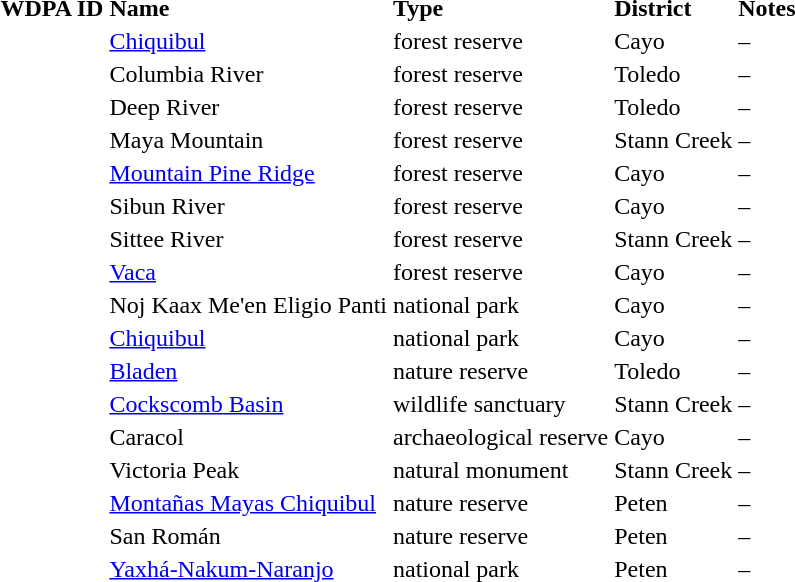<table class="sortable static-row-numbers" style="text-align:left;">
<tr>
<th class=unsortable>WDPA ID</th>
<th class=unsortable>Name</th>
<th>Type</th>
<th>District</th>
<th class=unsortable>Notes</th>
</tr>
<tr>
<td style="text-align:right;"></td>
<td><a href='#'>Chiquibul</a></td>
<td>forest reserve</td>
<td>Cayo</td>
<td>–</td>
</tr>
<tr>
<td style="text-align:right;"></td>
<td>Columbia River</td>
<td>forest reserve</td>
<td>Toledo</td>
<td>–</td>
</tr>
<tr>
<td style="text-align:right;"></td>
<td>Deep River</td>
<td>forest reserve</td>
<td>Toledo</td>
<td>–</td>
</tr>
<tr>
<td style="text-align:right;"></td>
<td>Maya Mountain</td>
<td>forest reserve</td>
<td>Stann Creek</td>
<td>–</td>
</tr>
<tr>
<td style="text-align:right;"></td>
<td><a href='#'>Mountain Pine Ridge</a></td>
<td>forest reserve</td>
<td>Cayo</td>
<td>–</td>
</tr>
<tr>
<td style="text-align:right;"></td>
<td>Sibun River</td>
<td>forest reserve</td>
<td>Cayo</td>
<td>–</td>
</tr>
<tr>
<td style="text-align:right;"></td>
<td>Sittee River</td>
<td>forest reserve</td>
<td>Stann Creek</td>
<td>–</td>
</tr>
<tr>
<td style="text-align:right;"></td>
<td><a href='#'>Vaca</a></td>
<td>forest reserve</td>
<td>Cayo</td>
<td>–</td>
</tr>
<tr>
<td style="text-align:right;"></td>
<td>Noj Kaax Me'en Eligio Panti</td>
<td>national park</td>
<td>Cayo</td>
<td>–</td>
</tr>
<tr>
<td style="text-align:right;"></td>
<td><a href='#'>Chiquibul</a></td>
<td>national park</td>
<td>Cayo</td>
<td>–</td>
</tr>
<tr>
<td style="text-align:right;"></td>
<td><a href='#'>Bladen</a></td>
<td>nature reserve</td>
<td>Toledo</td>
<td>–</td>
</tr>
<tr>
<td style="text-align:right;"></td>
<td><a href='#'>Cockscomb Basin</a></td>
<td>wildlife sanctuary</td>
<td>Stann Creek</td>
<td>–</td>
</tr>
<tr>
<td style="text-align:right;"></td>
<td>Caracol</td>
<td>archaeological reserve</td>
<td>Cayo</td>
<td>–</td>
</tr>
<tr>
<td style="text-align:right;"></td>
<td>Victoria Peak</td>
<td>natural monument</td>
<td>Stann Creek</td>
<td>–</td>
</tr>
<tr>
<td style="text-align:right;"></td>
<td><a href='#'>Montañas Mayas Chiquibul</a></td>
<td>nature reserve</td>
<td>Peten</td>
<td>–</td>
</tr>
<tr>
<td style="text-align:right;"></td>
<td>San Román</td>
<td>nature reserve</td>
<td>Peten</td>
<td>–</td>
</tr>
<tr>
<td style="text-align:right;"></td>
<td><a href='#'>Yaxhá-Nakum-Naranjo</a></td>
<td>national park</td>
<td>Peten</td>
<td>–</td>
</tr>
</table>
